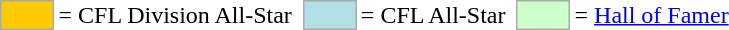<table>
<tr>
<td style="background-color:#FFCC00; border:1px solid #aaaaaa; width:2em;"></td>
<td>= CFL Division All-Star</td>
<td></td>
<td style="background-color:#B0E0E6; border:1px solid #aaaaaa; width:2em;"></td>
<td>= CFL All-Star</td>
<td></td>
<td style="background-color:#CCFFCC; border:1px solid #aaaaaa; width:2em;"></td>
<td>= <a href='#'>Hall of Famer</a></td>
</tr>
</table>
